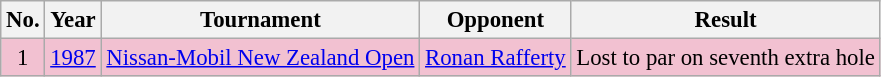<table class="wikitable" style="font-size:95%;">
<tr>
<th>No.</th>
<th>Year</th>
<th>Tournament</th>
<th>Opponent</th>
<th>Result</th>
</tr>
<tr style="background:#F2C1D1;">
<td align=center>1</td>
<td><a href='#'>1987</a></td>
<td><a href='#'>Nissan-Mobil New Zealand Open</a></td>
<td> <a href='#'>Ronan Rafferty</a></td>
<td>Lost to par on seventh extra hole</td>
</tr>
</table>
